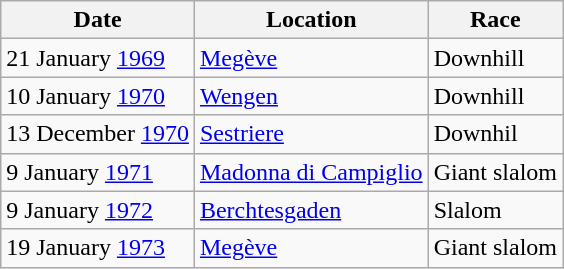<table class="wikitable">
<tr>
<th>Date</th>
<th>Location</th>
<th>Race</th>
</tr>
<tr>
<td>21 January <a href='#'>1969</a></td>
<td> <a href='#'>Megève</a></td>
<td>Downhill</td>
</tr>
<tr>
<td>10 January <a href='#'>1970</a></td>
<td> <a href='#'>Wengen</a></td>
<td>Downhill</td>
</tr>
<tr>
<td>13 December <a href='#'>1970</a></td>
<td> <a href='#'>Sestriere</a></td>
<td>Downhil</td>
</tr>
<tr>
<td>9 January <a href='#'>1971</a></td>
<td> <a href='#'>Madonna di Campiglio</a></td>
<td>Giant slalom</td>
</tr>
<tr>
<td>9 January <a href='#'>1972</a></td>
<td> <a href='#'>Berchtesgaden</a></td>
<td>Slalom</td>
</tr>
<tr>
<td>19 January <a href='#'>1973</a></td>
<td> <a href='#'>Megève</a></td>
<td>Giant slalom</td>
</tr>
</table>
